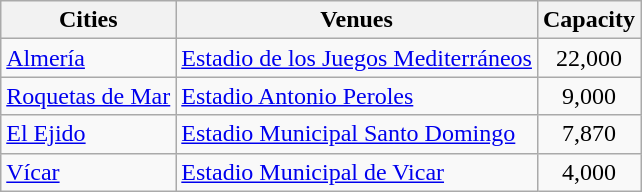<table class="wikitable">
<tr>
<th>Cities</th>
<th>Venues</th>
<th>Capacity</th>
</tr>
<tr>
<td rowspan=1><a href='#'>Almería</a></td>
<td><a href='#'>Estadio de los Juegos Mediterráneos</a></td>
<td align="center">22,000</td>
</tr>
<tr>
<td rowspan=1><a href='#'>Roquetas de Mar</a></td>
<td><a href='#'>Estadio Antonio Peroles</a></td>
<td align="center">9,000</td>
</tr>
<tr>
<td rowspan=1><a href='#'>El Ejido</a></td>
<td><a href='#'>Estadio Municipal Santo Domingo</a></td>
<td align="center">7,870</td>
</tr>
<tr>
<td rowspan=1><a href='#'>Vícar</a></td>
<td><a href='#'>Estadio Municipal de Vicar</a></td>
<td align="center">4,000</td>
</tr>
</table>
